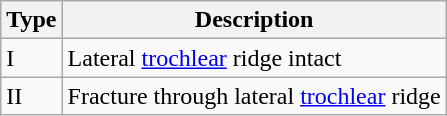<table class="wikitable">
<tr>
<th>Type</th>
<th>Description</th>
</tr>
<tr>
<td>I</td>
<td>Lateral <a href='#'>trochlear</a> ridge intact</td>
</tr>
<tr>
<td>II</td>
<td>Fracture through lateral <a href='#'>trochlear</a> ridge</td>
</tr>
</table>
